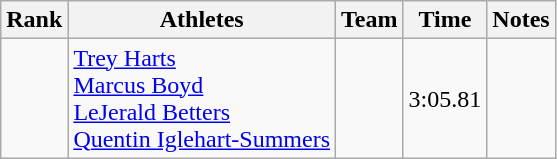<table class="wikitable sortable">
<tr>
<th>Rank</th>
<th>Athletes</th>
<th>Team</th>
<th>Time</th>
<th>Notes</th>
</tr>
<tr>
<td align=center></td>
<td><a href='#'>Trey Harts</a><br><a href='#'>Marcus Boyd</a><br><a href='#'>LeJerald Betters</a><br><a href='#'>Quentin Iglehart-Summers</a></td>
<td></td>
<td>3:05.81</td>
<td></td>
</tr>
</table>
